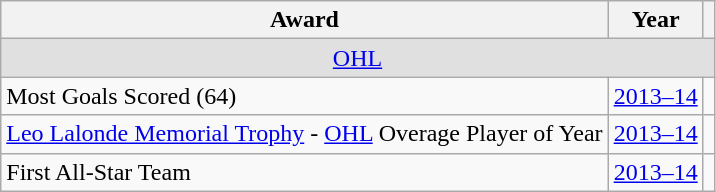<table class="wikitable">
<tr>
<th>Award</th>
<th>Year</th>
<th></th>
</tr>
<tr ALIGN="center" bgcolor="#e0e0e0">
<td colspan="3"><a href='#'>OHL</a></td>
</tr>
<tr>
<td>Most Goals Scored (64)</td>
<td><a href='#'>2013–14</a></td>
<td></td>
</tr>
<tr>
<td><a href='#'>Leo Lalonde Memorial Trophy</a> - <a href='#'>OHL</a> Overage Player of Year</td>
<td><a href='#'>2013–14</a></td>
<td></td>
</tr>
<tr>
<td>First All-Star Team</td>
<td><a href='#'>2013–14</a></td>
<td></td>
</tr>
</table>
